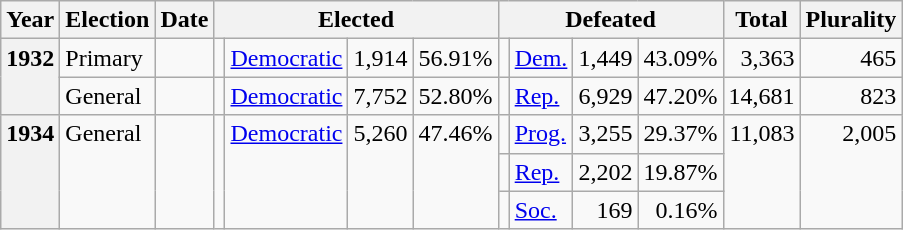<table class=wikitable>
<tr>
<th>Year</th>
<th>Election</th>
<th>Date</th>
<th ! colspan="4">Elected</th>
<th ! colspan="4">Defeated</th>
<th>Total</th>
<th>Plurality</th>
</tr>
<tr>
<th rowspan="2" valign="top">1932</th>
<td valign="top">Primary</td>
<td valign="top"></td>
<td valign="top"></td>
<td valign="top" ><a href='#'>Democratic</a></td>
<td valign="top" align="right">1,914</td>
<td valign="top" align="right">56.91%</td>
<td valign="top"></td>
<td valign="top" ><a href='#'>Dem.</a></td>
<td valign="top" align="right">1,449</td>
<td valign="top" align="right">43.09%</td>
<td valign="top" align="right">3,363</td>
<td valign="top" align="right">465</td>
</tr>
<tr>
<td valign="top">General</td>
<td valign="top"></td>
<td valign="top"></td>
<td valign="top" ><a href='#'>Democratic</a></td>
<td valign="top" align="right">7,752</td>
<td valign="top" align="right">52.80%</td>
<td valign="top"></td>
<td valign="top" ><a href='#'>Rep.</a></td>
<td valign="top" align="right">6,929</td>
<td valign="top" align="right">47.20%</td>
<td valign="top" align="right">14,681</td>
<td valign="top" align="right">823</td>
</tr>
<tr>
<th rowspan="3" valign="top">1934</th>
<td rowspan="3" valign="top">General</td>
<td rowspan="3" valign="top"></td>
<td rowspan="3" valign="top"></td>
<td rowspan="3" valign="top" ><a href='#'>Democratic</a></td>
<td rowspan="3" valign="top" align="right">5,260</td>
<td rowspan="3" valign="top" align="right">47.46%</td>
<td valign="top"></td>
<td valign="top" ><a href='#'>Prog.</a></td>
<td valign="top" align="right">3,255</td>
<td valign="top" align="right">29.37%</td>
<td rowspan="3" valign="top" align="right">11,083</td>
<td rowspan="3" valign="top" align="right">2,005</td>
</tr>
<tr>
<td valign="top"></td>
<td valign="top" ><a href='#'>Rep.</a></td>
<td valign="top" align="right">2,202</td>
<td valign="top" align="right">19.87%</td>
</tr>
<tr>
<td valign="top"></td>
<td valign="top" ><a href='#'>Soc.</a></td>
<td valign="top" align="right">169</td>
<td valign="top" align="right">0.16%</td>
</tr>
</table>
